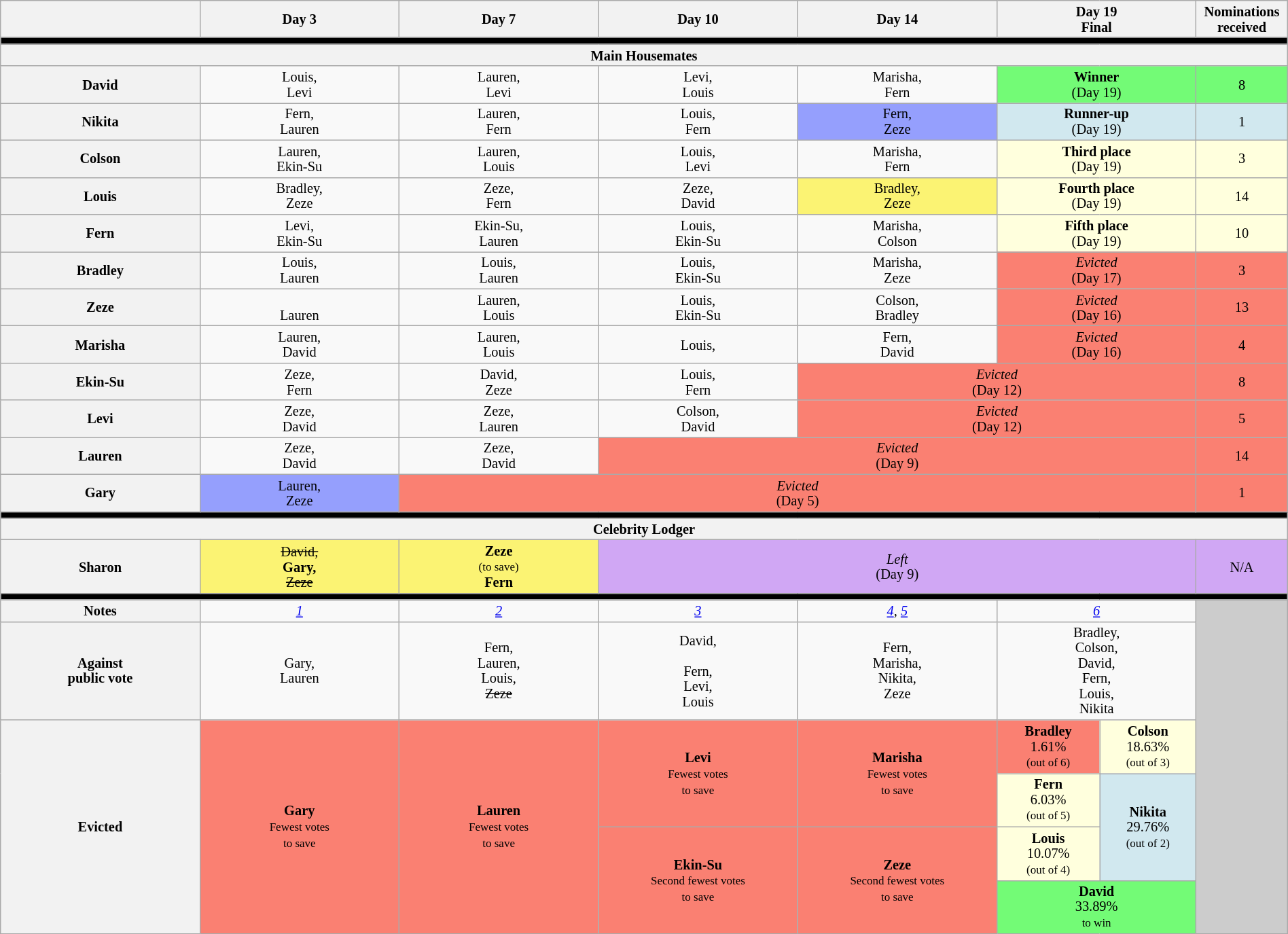<table class="wikitable" style="text-align:center; width:100%; font-size:85%; line-height:15px;">
<tr>
<th style="width:9%"></th>
<th style="width:9%">Day 3</th>
<th style="width:9%">Day 7</th>
<th style="width:9%">Day 10</th>
<th style="width:9%">Day 14</th>
<th style="width:9%" colspan=2>Day 19<br>Final</th>
<th style="width:1%">Nominations<br>received</th>
</tr>
<tr>
<th style="background:#000" colspan="8"></th>
</tr>
<tr>
<th style="text-align:center" colspan="8">Main Housemates</th>
</tr>
<tr>
<th>David</th>
<td>Louis,<br>Levi</td>
<td>Lauren,<br>Levi</td>
<td>Levi,<br>Louis</td>
<td>Marisha,<br>Fern</td>
<td colspan=2 style="background:#73FB76;"><strong>Winner</strong><br>(Day 19)</td>
<td style="background:#73FB76;">8</td>
</tr>
<tr>
<th>Nikita</th>
<td>Fern,<br>Lauren</td>
<td>Lauren,<br>Fern</td>
<td>Louis,<br>Fern</td>
<td style="background:#959ffd;">Fern,<br>Zeze</td>
<td colspan="2" style="background:#D1E8EF;"><strong>Runner-up</strong><br>(Day 19)</td>
<td style="background:#D1E8EF;">1</td>
</tr>
<tr>
<th>Colson</th>
<td>Lauren,<br>Ekin-Su</td>
<td>Lauren,<br>Louis</td>
<td>Louis,<br>Levi</td>
<td>Marisha,<br>Fern</td>
<td colspan="2" bgcolor="#FFFFDD"><strong>Third place</strong><br>(Day 19)</td>
<td style="background:#ffffdd;">3</td>
</tr>
<tr>
<th>Louis</th>
<td>Bradley,<br>Zeze</td>
<td>Zeze,<br>Fern</td>
<td>Zeze,<br>David</td>
<td style="background:#FBF373">Bradley,<br>Zeze</td>
<td colspan=2 bgcolor=#FFFFDD><strong>Fourth place</strong><br>(Day 19)</td>
<td style="background:#ffffdd;">14</td>
</tr>
<tr>
<th>Fern</th>
<td>Levi,<br>Ekin-Su</td>
<td>Ekin-Su,<br>Lauren</td>
<td>Louis,<br>Ekin-Su</td>
<td>Marisha,<br>Colson</td>
<td colspan="2" bgcolor="#FFFFDD"><strong>Fifth place</strong><br>(Day 19)</td>
<td style="background:#ffffdd;">10</td>
</tr>
<tr>
<th>Bradley</th>
<td>Louis,<br>Lauren</td>
<td>Louis,<br>Lauren</td>
<td>Louis,<br>Ekin-Su</td>
<td>Marisha,<br>Zeze</td>
<td colspan=2 bgcolor=salmon><em>Evicted</em><br>(Day 17)</td>
<td bgcolor=salmon>3</td>
</tr>
<tr>
<th>Zeze</th>
<td><br>Lauren</td>
<td>Lauren,<br>Louis</td>
<td>Louis,<br>Ekin-Su</td>
<td>Colson,<br>Bradley</td>
<td style="background:#FA8072" colspan="2"><em>Evicted</em><br>(Day 16)</td>
<td bgcolor=salmon>13</td>
</tr>
<tr>
<th>Marisha</th>
<td>Lauren,<br>David</td>
<td>Lauren,<br>Louis</td>
<td>Louis,<br></td>
<td>Fern,<br>David</td>
<td style="background:#FA8072" colspan="2"><em>Evicted</em><br>(Day 16)</td>
<td bgcolor=salmon>4</td>
</tr>
<tr>
<th>Ekin-Su</th>
<td>Zeze,<br>Fern</td>
<td>David,<br>Zeze</td>
<td>Louis,<br>Fern</td>
<td style="background:#FA8072" colspan="3"><em>Evicted</em><br>(Day 12)</td>
<td bgcolor=salmon>8</td>
</tr>
<tr>
<th>Levi</th>
<td>Zeze,<br>David</td>
<td>Zeze,<br>Lauren</td>
<td>Colson,<br>David</td>
<td style="background:#FA8072" colspan="3"><em>Evicted</em><br>(Day 12)</td>
<td bgcolor=salmon>5</td>
</tr>
<tr>
<th>Lauren</th>
<td>Zeze,<br>David</td>
<td>Zeze,<br>David</td>
<td style="background:#FA8072" colspan="4"><em>Evicted</em><br>(Day 9)</td>
<td bgcolor=salmon>14</td>
</tr>
<tr>
<th>Gary</th>
<td style="background:#959ffd;">Lauren,<br>Zeze</td>
<td style="background:#FA8072" colspan="5"><em>Evicted</em><br>(Day 5)</td>
<td bgcolor=salmon>1</td>
</tr>
<tr>
<th style="background:#000" colspan="8"></th>
</tr>
<tr>
<th style="text-align:center" colspan="8">Celebrity Lodger</th>
</tr>
<tr>
<th>Sharon</th>
<td style="background:#FBF373"><s>David,<br></s><strong>Gary,</strong><br><s>Zeze</s></td>
<td style="background:#FBF373"><strong>Zeze</strong><br><small>(to save)</small><br><strong>Fern</strong><br><small></small></td>
<td style="background:#D0A7F4" colspan="4"><em>Left</em><br>(Day 9)</td>
<td style="background:#D0A7F4">N/A</td>
</tr>
<tr>
<th style="background:#000" colspan="8"></th>
</tr>
<tr>
<th>Notes</th>
<td><em><a href='#'>1</a></em></td>
<td><em><a href='#'>2</a></em></td>
<td><em><a href='#'>3</a></em></td>
<td><em><a href='#'>4</a></em>, <em><a href='#'>5</a></em></td>
<td colspan="2"><em><a href='#'>6</a></em></td>
<td rowspan="6" style="background:#cccccc;"></td>
</tr>
<tr>
<th>Against<br>public vote</th>
<td>Gary,<br>Lauren</td>
<td>Fern,<br>Lauren,<br>Louis,<br><s>Zeze</s></td>
<td>David,<br><br>Fern,<br>Levi,<br>Louis</td>
<td>Fern,<br>Marisha,<br>Nikita,<br>Zeze</td>
<td colspan="2">Bradley,<br>Colson,<br>David,<br>Fern,<br>Louis,<br>Nikita</td>
</tr>
<tr>
<th rowspan=4>Evicted</th>
<td rowspan=4 style="background:#FA8072"><strong>Gary</strong><br><small>Fewest votes<br>to save</small></td>
<td rowspan=4 style="background:#FA8072"><strong>Lauren</strong><br><small>Fewest votes<br>to save</small></td>
<td rowspan=2 style="background:#FA8072"><strong>Levi</strong><br><small>Fewest votes<br>to save</small></td>
<td rowspan=2 style="background:#FA8072"><strong>Marisha</strong><br><small>Fewest votes<br>to save</small></td>
<td style="background:salmon"><strong>Bradley</strong><br>1.61%<br><small>(out of 6)</small></td>
<td style="background:#FFFFDD"><strong>Colson</strong> <br>18.63%<br><small>(out of 3)</small></td>
</tr>
<tr>
<td style="background:#FFFFDD"><strong>Fern</strong><br>6.03%<br><small>(out of 5)</small></td>
<td rowspan="2" style="background:#D1E8EF"><strong>Nikita</strong><br>29.76%<br><small>(out of 2)</small></td>
</tr>
<tr>
<td rowspan=2 style="background:#FA8072"><strong>Ekin-Su</strong><br><small>Second fewest votes<br>to save</small></td>
<td rowspan=2 style="background:#FA8072"><strong>Zeze</strong><br><small>Second fewest votes<br>to save</small></td>
<td style="background:#FFFFDD"><strong>Louis</strong><br>10.07%<br><small>(out of 4)</small></td>
</tr>
<tr>
<td colspan="2" style="background:#73FB76"><strong>David</strong><br>33.89%<br><small>to win</small></td>
</tr>
</table>
